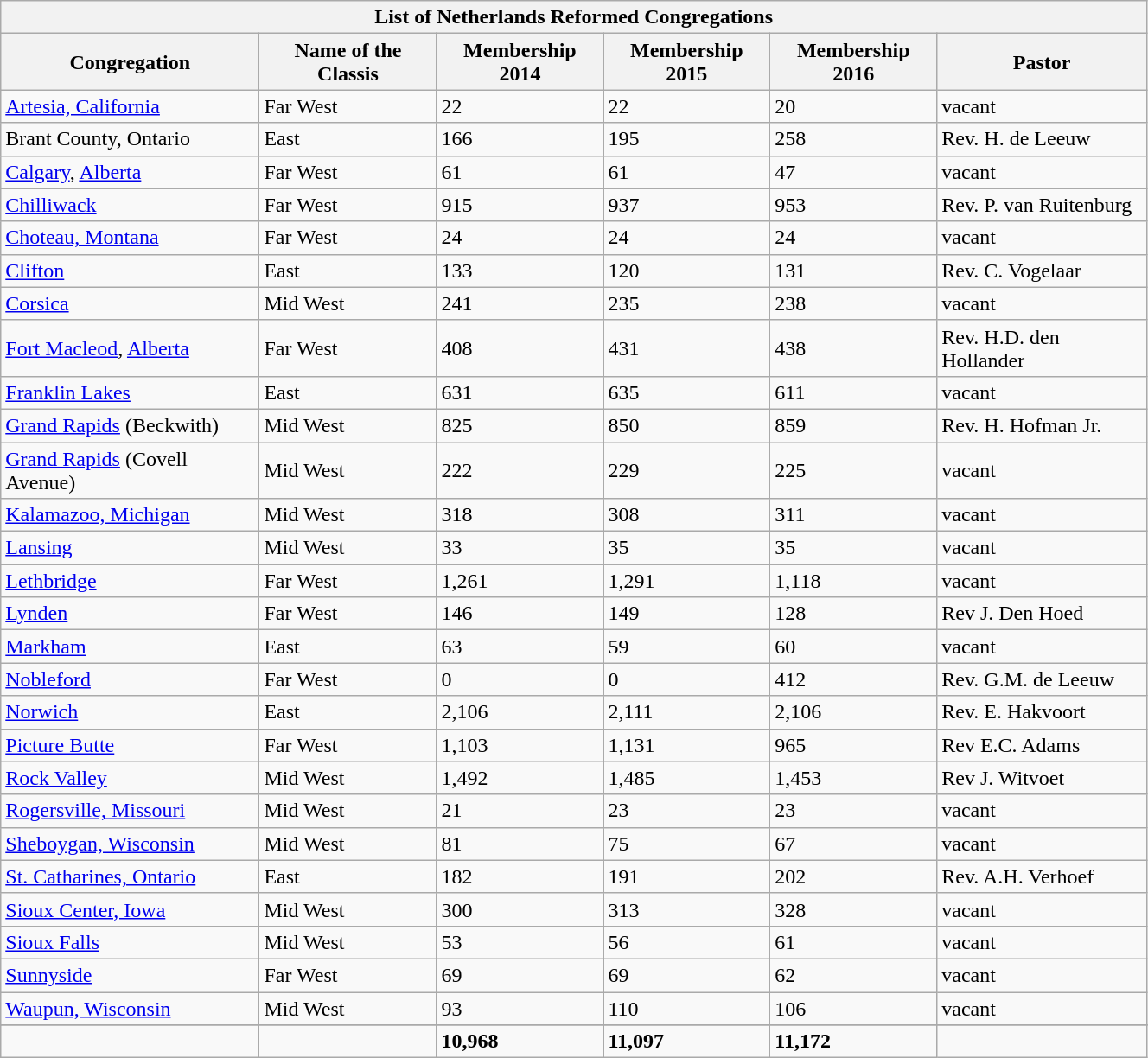<table class="wikitable collapsible collapsed" style="width:70%;">
<tr>
<th colspan="10">List of Netherlands Reformed Congregations</th>
</tr>
<tr>
<th>Congregation</th>
<th>Name of the Classis</th>
<th>Membership 2014</th>
<th>Membership 2015</th>
<th>Membership 2016</th>
<th>Pastor</th>
</tr>
<tr>
<td><a href='#'>Artesia, California</a></td>
<td>Far West</td>
<td>22</td>
<td>22</td>
<td>20</td>
<td>vacant</td>
</tr>
<tr>
<td>Brant County, Ontario</td>
<td>East</td>
<td>166</td>
<td>195</td>
<td>258</td>
<td>Rev. H. de Leeuw</td>
</tr>
<tr>
<td><a href='#'>Calgary</a>, <a href='#'>Alberta</a></td>
<td>Far West</td>
<td>61</td>
<td>61</td>
<td>47</td>
<td>vacant</td>
</tr>
<tr>
<td><a href='#'>Chilliwack</a></td>
<td>Far West</td>
<td>915</td>
<td>937</td>
<td>953</td>
<td>Rev. P. van Ruitenburg</td>
</tr>
<tr>
<td><a href='#'>Choteau, Montana</a></td>
<td>Far West</td>
<td>24</td>
<td>24</td>
<td>24</td>
<td>vacant</td>
</tr>
<tr>
<td><a href='#'>Clifton</a></td>
<td>East</td>
<td>133</td>
<td>120</td>
<td>131</td>
<td>Rev. C. Vogelaar</td>
</tr>
<tr>
<td><a href='#'>Corsica</a></td>
<td>Mid West</td>
<td>241</td>
<td>235</td>
<td>238</td>
<td>vacant</td>
</tr>
<tr>
<td><a href='#'>Fort Macleod</a>, <a href='#'>Alberta</a></td>
<td>Far West</td>
<td>408</td>
<td>431</td>
<td>438</td>
<td>Rev. H.D. den Hollander</td>
</tr>
<tr>
<td><a href='#'>Franklin Lakes</a></td>
<td>East</td>
<td>631</td>
<td>635</td>
<td>611</td>
<td>vacant</td>
</tr>
<tr>
<td><a href='#'>Grand Rapids</a> (Beckwith)</td>
<td>Mid West</td>
<td>825</td>
<td>850</td>
<td>859</td>
<td>Rev. H. Hofman Jr.</td>
</tr>
<tr>
<td><a href='#'>Grand Rapids</a> (Covell Avenue)</td>
<td>Mid West</td>
<td>222</td>
<td>229</td>
<td>225</td>
<td>vacant</td>
</tr>
<tr>
<td><a href='#'>Kalamazoo, Michigan</a></td>
<td>Mid West</td>
<td>318</td>
<td>308</td>
<td>311</td>
<td>vacant</td>
</tr>
<tr>
<td><a href='#'>Lansing</a></td>
<td>Mid West</td>
<td>33</td>
<td>35</td>
<td>35</td>
<td>vacant</td>
</tr>
<tr>
<td><a href='#'>Lethbridge</a></td>
<td>Far West</td>
<td>1,261</td>
<td>1,291</td>
<td>1,118</td>
<td>vacant</td>
</tr>
<tr>
<td><a href='#'>Lynden</a></td>
<td>Far West</td>
<td>146</td>
<td>149</td>
<td>128</td>
<td>Rev J. Den Hoed</td>
</tr>
<tr>
<td><a href='#'>Markham</a></td>
<td>East</td>
<td>63</td>
<td>59</td>
<td>60</td>
<td>vacant</td>
</tr>
<tr>
<td><a href='#'>Nobleford</a></td>
<td>Far West</td>
<td>0</td>
<td>0</td>
<td>412</td>
<td>Rev. G.M. de Leeuw</td>
</tr>
<tr>
<td><a href='#'>Norwich</a></td>
<td>East</td>
<td>2,106</td>
<td>2,111</td>
<td>2,106</td>
<td>Rev. E. Hakvoort</td>
</tr>
<tr>
<td><a href='#'>Picture Butte</a></td>
<td>Far West</td>
<td>1,103</td>
<td>1,131</td>
<td>965</td>
<td>Rev E.C. Adams</td>
</tr>
<tr>
<td><a href='#'>Rock Valley</a></td>
<td>Mid West</td>
<td>1,492</td>
<td>1,485</td>
<td>1,453</td>
<td>Rev J. Witvoet</td>
</tr>
<tr>
<td><a href='#'>Rogersville, Missouri</a></td>
<td>Mid West</td>
<td>21</td>
<td>23</td>
<td>23</td>
<td>vacant</td>
</tr>
<tr>
<td><a href='#'>Sheboygan, Wisconsin</a></td>
<td>Mid West</td>
<td>81</td>
<td>75</td>
<td>67</td>
<td>vacant</td>
</tr>
<tr>
<td><a href='#'>St. Catharines, Ontario</a></td>
<td>East</td>
<td>182</td>
<td>191</td>
<td>202</td>
<td>Rev. A.H. Verhoef</td>
</tr>
<tr>
<td><a href='#'>Sioux Center, Iowa</a></td>
<td>Mid West</td>
<td>300</td>
<td>313</td>
<td>328</td>
<td>vacant</td>
</tr>
<tr>
<td><a href='#'>Sioux Falls</a></td>
<td>Mid West</td>
<td>53</td>
<td>56</td>
<td>61</td>
<td>vacant</td>
</tr>
<tr>
<td><a href='#'>Sunnyside</a></td>
<td>Far West</td>
<td>69</td>
<td>69</td>
<td>62</td>
<td>vacant</td>
</tr>
<tr>
<td><a href='#'>Waupun, Wisconsin</a></td>
<td>Mid West</td>
<td>93</td>
<td>110</td>
<td>106</td>
<td>vacant</td>
</tr>
<tr>
</tr>
<tr>
<td></td>
<td></td>
<td><strong>10,968</strong></td>
<td><strong>11,097</strong></td>
<td><strong>11,172</strong></td>
<td></td>
</tr>
</table>
